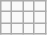<table class="wikitable">
<tr>
<td></td>
<td></td>
<td></td>
<td></td>
</tr>
<tr>
<td></td>
<td></td>
<td></td>
<td></td>
</tr>
<tr>
<td></td>
<td></td>
<td></td>
<td></td>
</tr>
</table>
